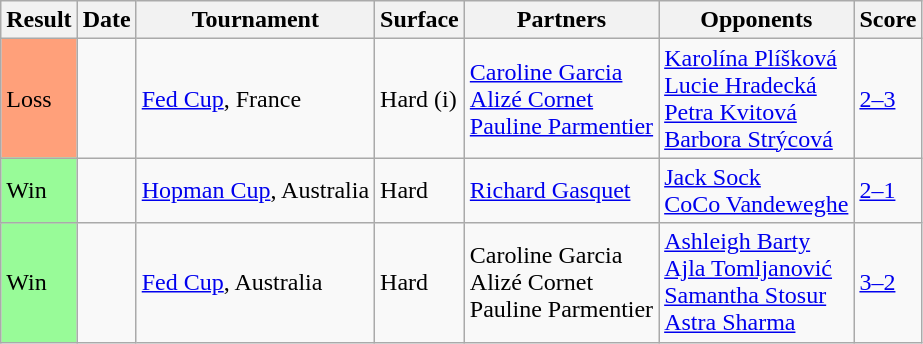<table class="sortable wikitable">
<tr>
<th>Result</th>
<th>Date</th>
<th>Tournament</th>
<th>Surface</th>
<th>Partners</th>
<th>Opponents</th>
<th class="unsortable">Score</th>
</tr>
<tr>
<td style="background:#ffa07a;">Loss</td>
<td><a href='#'></a></td>
<td><a href='#'>Fed Cup</a>, France</td>
<td>Hard (i)</td>
<td> <a href='#'>Caroline Garcia</a><br> <a href='#'>Alizé Cornet</a><br> <a href='#'>Pauline Parmentier</a></td>
<td> <a href='#'>Karolína Plíšková</a><br> <a href='#'>Lucie Hradecká</a><br> <a href='#'>Petra Kvitová</a><br> <a href='#'>Barbora Strýcová</a></td>
<td><a href='#'>2–3</a></td>
</tr>
<tr>
<td bgcolor=98FB98>Win</td>
<td><a href='#'></a></td>
<td><a href='#'>Hopman Cup</a>, Australia</td>
<td>Hard</td>
<td> <a href='#'>Richard Gasquet</a></td>
<td> <a href='#'>Jack Sock</a><br> <a href='#'>CoCo Vandeweghe</a></td>
<td><a href='#'>2–1</a></td>
</tr>
<tr>
<td bgcolor=98FB98>Win</td>
<td><a href='#'></a></td>
<td><a href='#'>Fed Cup</a>, Australia</td>
<td>Hard</td>
<td> Caroline Garcia<br> Alizé Cornet<br> Pauline Parmentier</td>
<td> <a href='#'>Ashleigh Barty</a><br> <a href='#'>Ajla Tomljanović</a><br> <a href='#'>Samantha Stosur</a><br> <a href='#'>Astra Sharma</a></td>
<td><a href='#'>3–2</a></td>
</tr>
</table>
